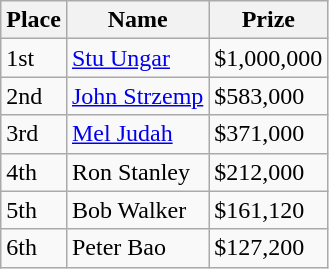<table class="wikitable">
<tr>
<th bgcolor="#FFEBAD">Place</th>
<th bgcolor="#FFEBAD">Name</th>
<th bgcolor="#FFEBAD">Prize</th>
</tr>
<tr>
<td>1st</td>
<td><a href='#'>Stu Ungar</a></td>
<td>$1,000,000</td>
</tr>
<tr>
<td>2nd</td>
<td><a href='#'>John Strzemp</a></td>
<td>$583,000</td>
</tr>
<tr>
<td>3rd</td>
<td><a href='#'>Mel Judah</a></td>
<td>$371,000</td>
</tr>
<tr>
<td>4th</td>
<td>Ron Stanley</td>
<td>$212,000</td>
</tr>
<tr>
<td>5th</td>
<td>Bob Walker</td>
<td>$161,120</td>
</tr>
<tr>
<td>6th</td>
<td>Peter Bao</td>
<td>$127,200</td>
</tr>
</table>
